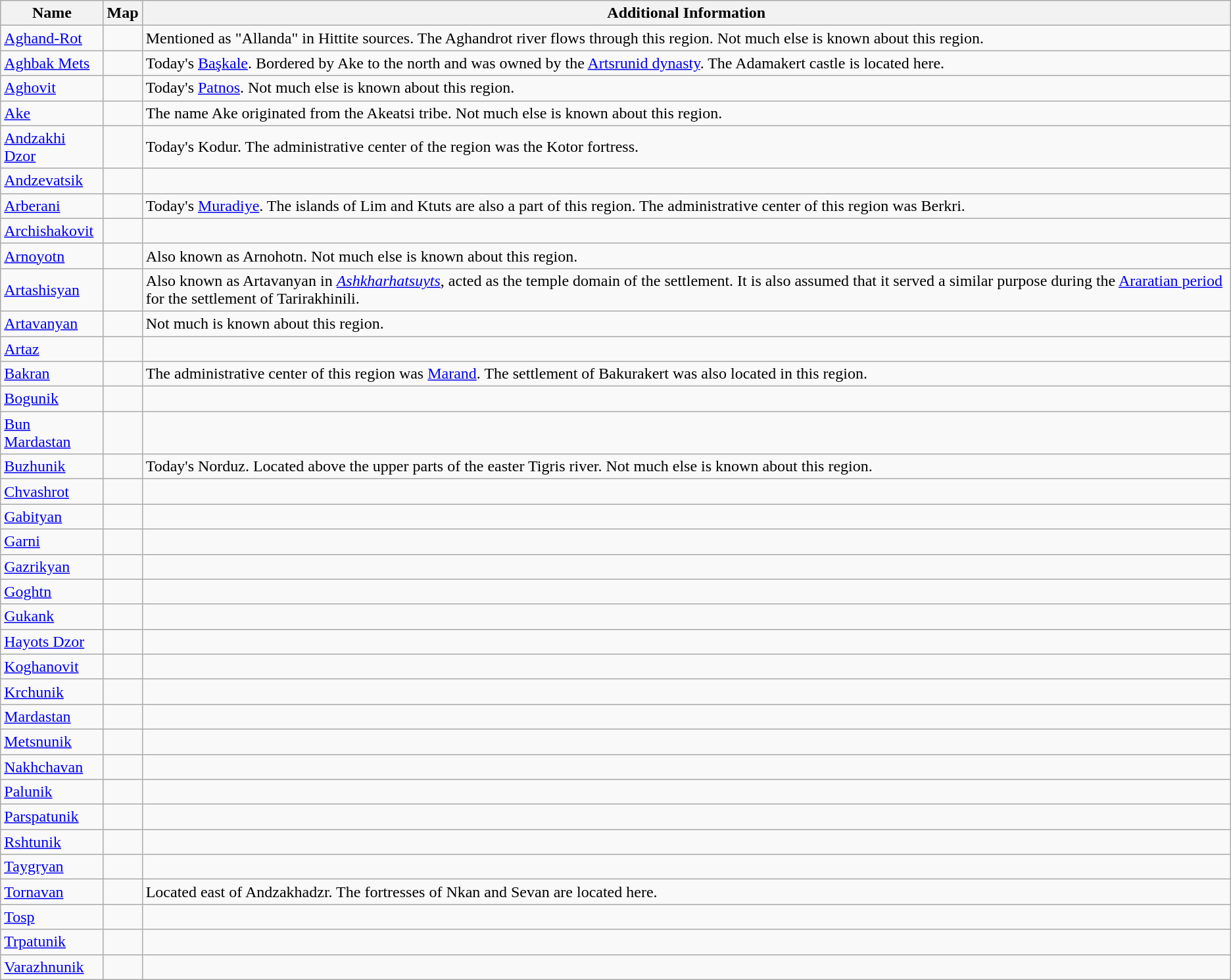<table class="wikitable">
<tr>
<th>Name</th>
<th>Map</th>
<th>Additional Information</th>
</tr>
<tr>
<td><a href='#'>Aghand-Rot</a></td>
<td></td>
<td>Mentioned as "Allanda" in Hittite sources. The Aghandrot river flows through this region. Not much else is known about this region.</td>
</tr>
<tr>
<td><a href='#'>Aghbak Mets</a></td>
<td></td>
<td>Today's <a href='#'>Başkale</a>. Bordered by Ake to the north and was owned by the <a href='#'>Artsrunid dynasty</a>. The Adamakert castle is located here.</td>
</tr>
<tr>
<td><a href='#'>Aghovit</a></td>
<td></td>
<td>Today's <a href='#'>Patnos</a>. Not much else is known about this region.</td>
</tr>
<tr>
<td><a href='#'>Ake</a></td>
<td></td>
<td>The name Ake originated from the Akeatsi tribe. Not much else is known about this region.</td>
</tr>
<tr>
<td><a href='#'>Andzakhi Dzor</a></td>
<td></td>
<td>Today's Kodur. The administrative center of the region was the Kotor fortress.</td>
</tr>
<tr>
<td><a href='#'>Andzevatsik</a></td>
<td></td>
<td></td>
</tr>
<tr>
<td><a href='#'>Arberani</a></td>
<td></td>
<td>Today's <a href='#'>Muradiye</a>. The islands of Lim and Ktuts are also a part of this region. The administrative center of this region was Berkri.</td>
</tr>
<tr>
<td><a href='#'>Archishakovit</a></td>
<td></td>
<td></td>
</tr>
<tr>
<td><a href='#'>Arnoyotn</a></td>
<td></td>
<td>Also known as Arnohotn. Not much else is known about this region.</td>
</tr>
<tr>
<td><a href='#'>Artashisyan</a></td>
<td></td>
<td>Also known as Artavanyan in <em><a href='#'>Ashkharhatsuyts</a></em>, acted as the temple domain of the settlement. It is also assumed that it served a similar purpose during the <a href='#'>Araratian period</a> for the settlement of Tarirakhinili.</td>
</tr>
<tr>
<td><a href='#'>Artavanyan</a></td>
<td></td>
<td>Not much is known about this region.</td>
</tr>
<tr>
<td><a href='#'>Artaz</a></td>
<td></td>
<td></td>
</tr>
<tr>
<td><a href='#'>Bakran</a></td>
<td></td>
<td>The administrative center of this region was <a href='#'>Marand</a>. The settlement of Bakurakert was also located in this region.</td>
</tr>
<tr>
<td><a href='#'>Bogunik</a></td>
<td></td>
<td></td>
</tr>
<tr>
<td><a href='#'>Bun Mardastan</a></td>
<td></td>
<td></td>
</tr>
<tr>
<td><a href='#'>Buzhunik</a></td>
<td></td>
<td>Today's Norduz. Located above the upper parts of the easter Tigris river. Not much else is known about this region.</td>
</tr>
<tr>
<td><a href='#'>Chvashrot</a></td>
<td></td>
<td></td>
</tr>
<tr>
<td><a href='#'>Gabityan</a></td>
<td></td>
<td></td>
</tr>
<tr>
<td><a href='#'>Garni</a></td>
<td></td>
<td></td>
</tr>
<tr>
<td><a href='#'>Gazrikyan</a></td>
<td></td>
<td></td>
</tr>
<tr>
<td><a href='#'>Goghtn</a></td>
<td></td>
<td></td>
</tr>
<tr>
<td><a href='#'>Gukank</a></td>
<td></td>
<td></td>
</tr>
<tr>
<td><a href='#'>Hayots Dzor</a></td>
<td></td>
<td></td>
</tr>
<tr>
<td><a href='#'>Koghanovit</a></td>
<td></td>
<td></td>
</tr>
<tr>
<td><a href='#'>Krchunik</a></td>
<td></td>
<td></td>
</tr>
<tr>
<td><a href='#'>Mardastan</a></td>
<td></td>
<td></td>
</tr>
<tr>
<td><a href='#'>Metsnunik</a></td>
<td></td>
<td></td>
</tr>
<tr>
<td><a href='#'>Nakhchavan</a></td>
<td></td>
<td></td>
</tr>
<tr>
<td><a href='#'>Palunik</a></td>
<td></td>
<td></td>
</tr>
<tr>
<td><a href='#'>Parspatunik</a></td>
<td></td>
<td></td>
</tr>
<tr>
<td><a href='#'>Rshtunik</a></td>
<td></td>
<td></td>
</tr>
<tr>
<td><a href='#'>Taygryan</a></td>
<td></td>
<td></td>
</tr>
<tr>
<td><a href='#'>Tornavan</a></td>
<td></td>
<td>Located east of Andzakhadzr. The fortresses of Nkan and Sevan are located here.</td>
</tr>
<tr>
<td><a href='#'>Tosp</a></td>
<td></td>
<td></td>
</tr>
<tr>
<td><a href='#'>Trpatunik</a></td>
<td></td>
<td></td>
</tr>
<tr>
<td><a href='#'>Varazhnunik</a></td>
<td></td>
<td></td>
</tr>
</table>
